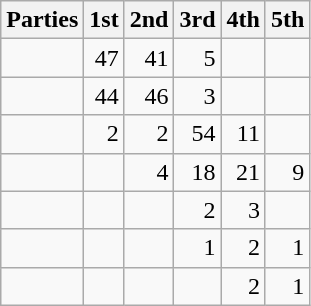<table class="wikitable" style="text-align:right;">
<tr>
<th style="text-align:left;">Parties</th>
<th>1st</th>
<th>2nd</th>
<th>3rd</th>
<th>4th</th>
<th>5th</th>
</tr>
<tr>
<td style="text-align:left;"></td>
<td>47</td>
<td>41</td>
<td>5</td>
<td></td>
<td></td>
</tr>
<tr>
<td style="text-align:left;"></td>
<td>44</td>
<td>46</td>
<td>3</td>
<td></td>
<td></td>
</tr>
<tr>
<td style="text-align:left;"></td>
<td>2</td>
<td>2</td>
<td>54</td>
<td>11</td>
<td></td>
</tr>
<tr>
<td style="text-align:left;"></td>
<td></td>
<td>4</td>
<td>18</td>
<td>21</td>
<td>9</td>
</tr>
<tr>
<td style="text-align:left;"></td>
<td></td>
<td></td>
<td>2</td>
<td>3</td>
<td></td>
</tr>
<tr>
<td style="text-align:left;"></td>
<td></td>
<td></td>
<td>1</td>
<td>2</td>
<td>1</td>
</tr>
<tr>
<td style="text-align:left;"></td>
<td></td>
<td></td>
<td></td>
<td>2</td>
<td>1</td>
</tr>
</table>
